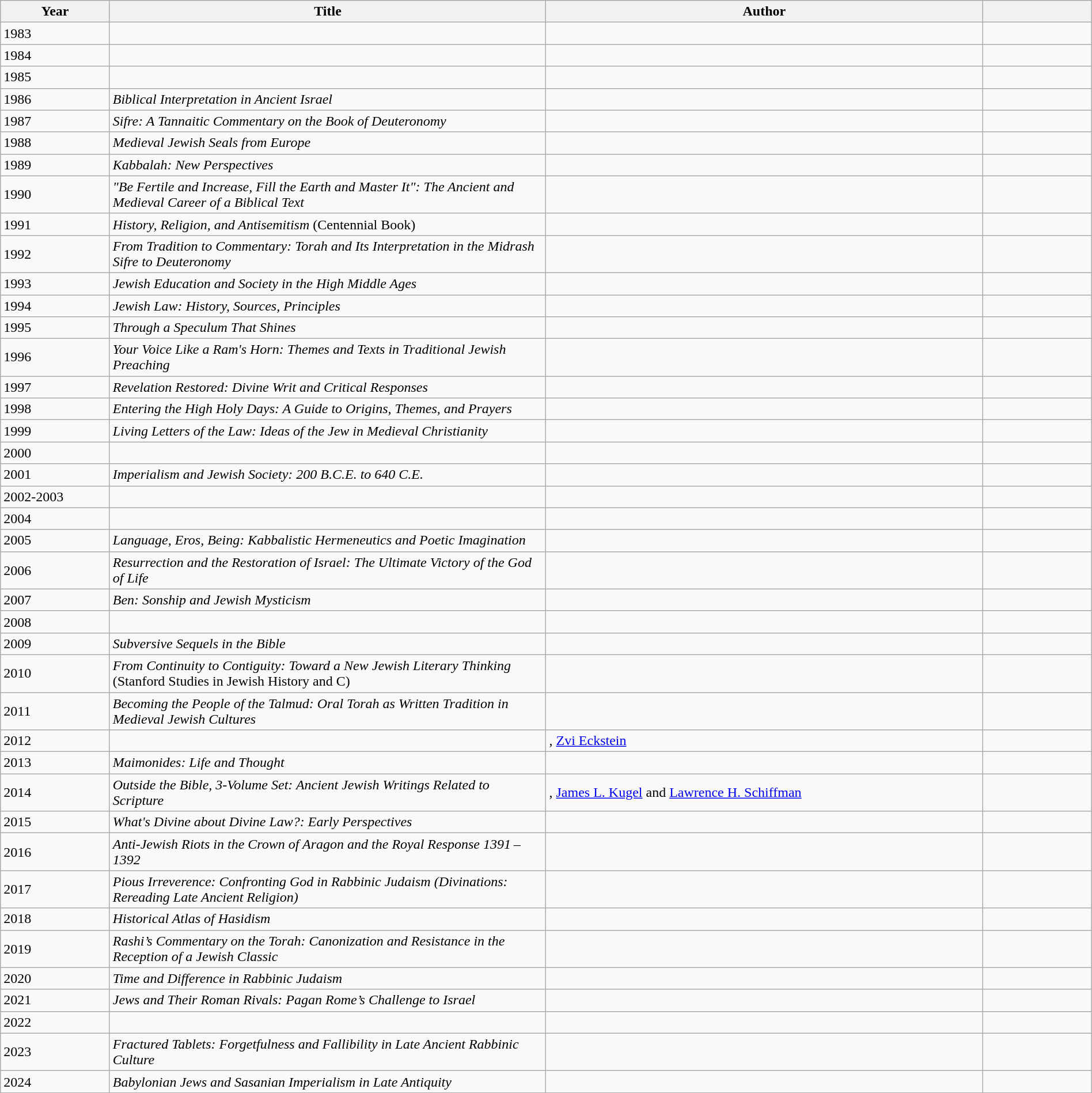<table class="wikitable sortable" style="width:100%">
<tr>
<th scope="col" style="width:10%">Year</th>
<th scope="col" style="width:40%">Title</th>
<th scope="col" style="width:40%">Author</th>
<th scope="col" style="width:10%"></th>
</tr>
<tr>
<td>1983</td>
<td><em></em></td>
<td></td>
<td></td>
</tr>
<tr>
<td>1984</td>
<td><em></em></td>
<td></td>
<td></td>
</tr>
<tr>
<td>1985</td>
<td><em></em></td>
<td></td>
<td></td>
</tr>
<tr>
<td>1986</td>
<td><em>Biblical Interpretation in Ancient Israel</em></td>
<td></td>
<td></td>
</tr>
<tr>
<td>1987</td>
<td><em>Sifre: A Tannaitic Commentary on the Book of Deuteronomy</em></td>
<td></td>
<td></td>
</tr>
<tr>
<td>1988</td>
<td><em>Medieval Jewish Seals from Europe</em></td>
<td></td>
<td></td>
</tr>
<tr>
<td>1989</td>
<td><em>Kabbalah: New Perspectives</em></td>
<td></td>
<td></td>
</tr>
<tr>
<td>1990</td>
<td><em>"Be Fertile and Increase, Fill the Earth and Master It": The Ancient and Medieval Career of a Biblical Text</em></td>
<td></td>
<td></td>
</tr>
<tr>
<td>1991</td>
<td><em>History, Religion, and Antisemitism</em> (Centennial Book)</td>
<td></td>
<td></td>
</tr>
<tr>
<td>1992</td>
<td><em>From Tradition to Commentary: Torah and Its Interpretation in the Midrash Sifre to Deuteronomy</em></td>
<td></td>
<td></td>
</tr>
<tr>
<td>1993</td>
<td><em>Jewish Education and Society in the High Middle Ages</em></td>
<td></td>
<td></td>
</tr>
<tr>
<td>1994</td>
<td><em>Jewish Law: History, Sources, Principles</em></td>
<td></td>
<td></td>
</tr>
<tr>
<td>1995</td>
<td><em>Through a Speculum That Shines</em></td>
<td></td>
<td></td>
</tr>
<tr>
<td>1996</td>
<td><em>Your Voice Like a Ram's Horn: Themes and Texts in Traditional Jewish Preaching</em></td>
<td></td>
<td></td>
</tr>
<tr>
<td>1997</td>
<td><em>Revelation Restored: Divine Writ and Critical Responses</em></td>
<td></td>
<td></td>
</tr>
<tr>
<td>1998</td>
<td><em>Entering the High Holy Days: A Guide to Origins, Themes, and Prayers</em></td>
<td></td>
<td></td>
</tr>
<tr>
<td>1999</td>
<td><em>Living Letters of the Law: Ideas of the Jew in Medieval Christianity</em></td>
<td></td>
<td></td>
</tr>
<tr>
<td>2000</td>
<td><em></em></td>
<td></td>
<td></td>
</tr>
<tr>
<td>2001</td>
<td><em>Imperialism and Jewish Society: 200 B.C.E. to 640 C.E.</em></td>
<td></td>
<td></td>
</tr>
<tr>
<td>2002-2003</td>
<td><em></em></td>
<td></td>
<td></td>
</tr>
<tr>
<td>2004</td>
<td><em></em></td>
<td></td>
<td></td>
</tr>
<tr>
<td>2005</td>
<td><em>Language, Eros, Being: Kabbalistic Hermeneutics and Poetic Imagination</em></td>
<td></td>
<td></td>
</tr>
<tr>
<td>2006</td>
<td><em>Resurrection and the Restoration of Israel: The Ultimate Victory of the God of Life</em></td>
<td></td>
<td></td>
</tr>
<tr>
<td>2007</td>
<td><em>Ben: Sonship and Jewish Mysticism</em></td>
<td></td>
<td></td>
</tr>
<tr>
<td>2008</td>
<td><em></em></td>
<td></td>
<td></td>
</tr>
<tr>
<td>2009</td>
<td><em>Subversive Sequels in the Bible</em></td>
<td></td>
<td></td>
</tr>
<tr>
<td>2010</td>
<td><em>From Continuity to Contiguity: Toward a New Jewish Literary Thinking</em> (Stanford Studies in Jewish History and C)</td>
<td></td>
<td></td>
</tr>
<tr>
<td>2011</td>
<td><em>Becoming the People of the Talmud: Oral Torah as Written Tradition in Medieval Jewish Cultures</em></td>
<td></td>
<td></td>
</tr>
<tr>
<td>2012</td>
<td><em></em></td>
<td>, <a href='#'>Zvi Eckstein</a></td>
<td></td>
</tr>
<tr>
<td>2013</td>
<td><em>Maimonides: Life and Thought</em></td>
<td></td>
<td></td>
</tr>
<tr>
<td>2014</td>
<td><em>Outside the Bible, 3-Volume Set: Ancient Jewish Writings Related to Scripture</em></td>
<td>, <a href='#'>James L. Kugel</a> and <a href='#'>Lawrence H. Schiffman</a></td>
<td></td>
</tr>
<tr>
<td>2015</td>
<td><em>What's Divine about Divine Law?: Early Perspectives</em></td>
<td></td>
<td></td>
</tr>
<tr>
<td>2016</td>
<td><em>Anti-Jewish Riots in the Crown of Aragon and the Royal Response 1391 – 1392</em></td>
<td></td>
<td></td>
</tr>
<tr>
<td>2017</td>
<td><em>Pious Irreverence: Confronting God in Rabbinic Judaism (Divinations: Rereading Late Ancient Religion)</em></td>
<td></td>
<td></td>
</tr>
<tr>
<td>2018</td>
<td><em>Historical Atlas of Hasidism</em></td>
<td></td>
<td></td>
</tr>
<tr>
<td>2019</td>
<td><em>Rashi’s Commentary on the Torah: Canonization and Resistance in the Reception of a Jewish Classic</em></td>
<td></td>
<td></td>
</tr>
<tr>
<td>2020</td>
<td><em>Time and Difference in Rabbinic Judaism</em></td>
<td></td>
<td></td>
</tr>
<tr>
<td>2021</td>
<td><em>Jews and Their Roman Rivals: Pagan Rome’s Challenge to Israel</em></td>
<td></td>
<td></td>
</tr>
<tr>
<td>2022</td>
<td><em></em></td>
<td></td>
<td></td>
</tr>
<tr>
<td>2023</td>
<td><em>Fractured Tablets: Forgetfulness and Fallibility in Late Ancient Rabbinic Culture</em></td>
<td></td>
<td></td>
</tr>
<tr>
<td>2024</td>
<td><em>Babylonian Jews and Sasanian Imperialism in Late Antiquity</em></td>
<td></td>
<td></td>
</tr>
</table>
